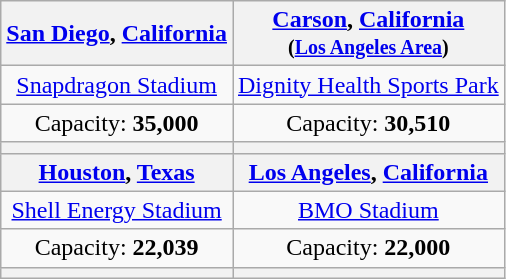<table class="wikitable" style="text-align:center">
<tr>
<th><a href='#'>San Diego</a>, <a href='#'>California</a></th>
<th><a href='#'>Carson</a>, <a href='#'>California</a><br><small>(<a href='#'>Los Angeles Area</a>)</small></th>
</tr>
<tr>
<td><a href='#'>Snapdragon Stadium</a></td>
<td><a href='#'>Dignity Health Sports Park</a></td>
</tr>
<tr>
<td>Capacity: <strong>35,000</strong></td>
<td>Capacity: <strong>30,510</strong></td>
</tr>
<tr>
<th></th>
<th></th>
</tr>
<tr>
<th><a href='#'>Houston</a>, <a href='#'>Texas</a></th>
<th><a href='#'>Los Angeles</a>, <a href='#'>California</a></th>
</tr>
<tr>
<td><a href='#'>Shell Energy Stadium</a></td>
<td><a href='#'>BMO Stadium</a></td>
</tr>
<tr>
<td>Capacity: <strong>22,039</strong></td>
<td>Capacity: <strong>22,000</strong></td>
</tr>
<tr>
<th></th>
<th></th>
</tr>
</table>
